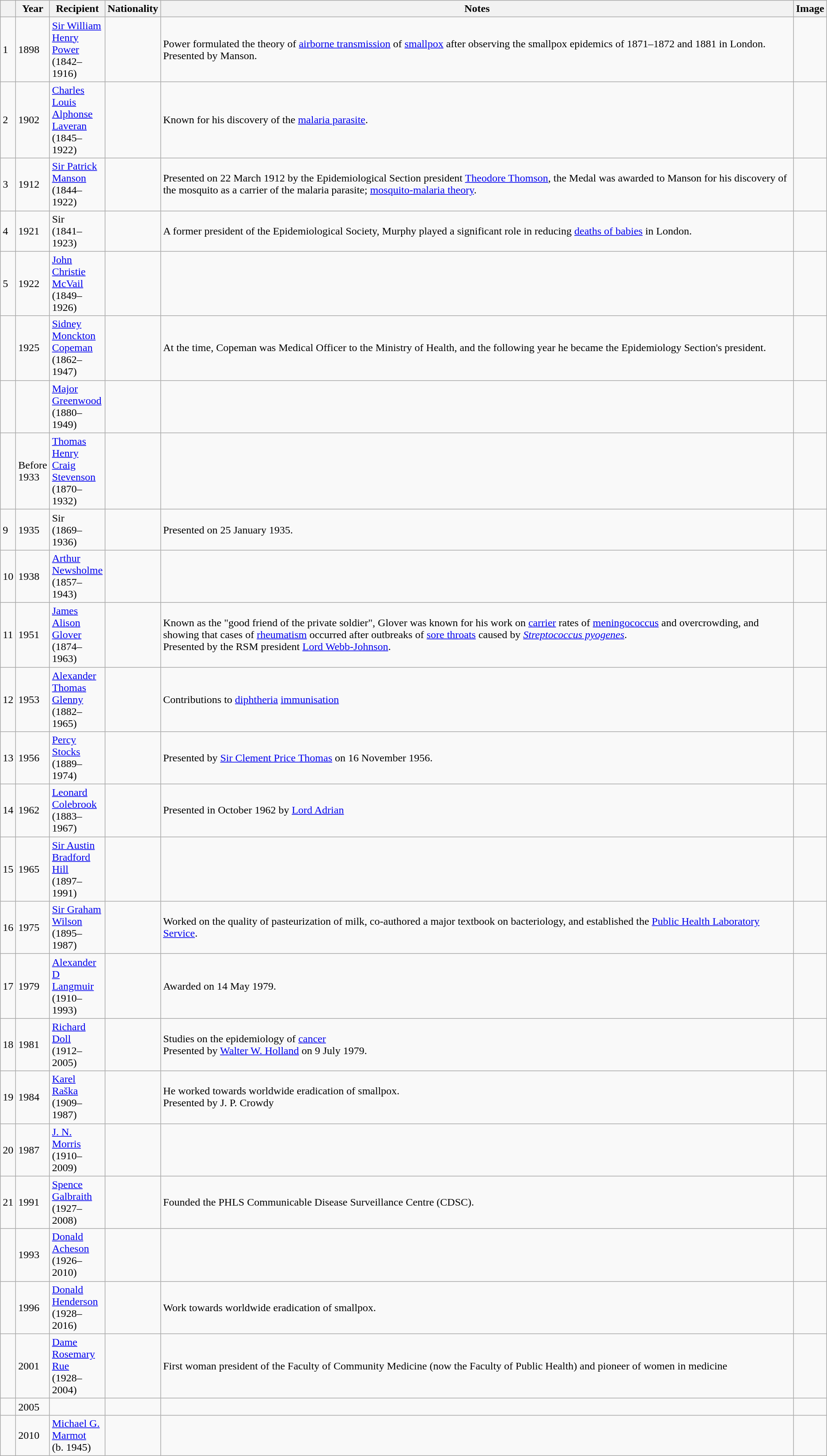<table class="wikitable plainrowheaders sortable">
<tr>
<th scope=col></th>
<th scope=col>Year</th>
<th scope=col>Recipient</th>
<th scope=col>Nationality</th>
<th scope=col style="width:80em">Notes </th>
<th scope=col>Image</th>
</tr>
<tr>
<td>1</td>
<td>1898</td>
<td><a href='#'>Sir William Henry Power</a><br>(1842–1916)</td>
<td></td>
<td>Power formulated the theory of <a href='#'>airborne transmission</a> of <a href='#'>smallpox</a> after observing the smallpox epidemics of 1871–1872 and 1881 in London.<br>Presented by Manson.</td>
<td></td>
</tr>
<tr>
<td>2</td>
<td>1902</td>
<td><a href='#'>Charles Louis Alphonse Laveran</a><br>(1845–1922)</td>
<td></td>
<td>Known for his discovery of the <a href='#'>malaria parasite</a>.</td>
<td></td>
</tr>
<tr>
<td>3</td>
<td>1912</td>
<td><a href='#'>Sir Patrick Manson</a><br>(1844–1922)</td>
<td></td>
<td>Presented on 22 March 1912 by the Epidemiological Section president <a href='#'>Theodore Thomson</a>, the Medal was awarded to Manson for his discovery of the mosquito as a carrier of the malaria parasite; <a href='#'>mosquito-malaria theory</a>.</td>
<td></td>
</tr>
<tr>
<td>4</td>
<td>1921</td>
<td>Sir <br>(1841–1923)</td>
<td></td>
<td>A former president of the Epidemiological Society, Murphy played a significant role in reducing <a href='#'>deaths of babies</a> in London.</td>
<td></td>
</tr>
<tr>
<td>5</td>
<td>1922</td>
<td><a href='#'>John Christie McVail</a><br>(1849–1926)</td>
<td></td>
<td></td>
<td></td>
</tr>
<tr>
<td></td>
<td>1925</td>
<td><a href='#'>Sidney Monckton Copeman</a><br>(1862–1947)</td>
<td></td>
<td>At the time, Copeman was Medical Officer to the Ministry of Health, and the following year he became the Epidemiology Section's president.</td>
<td></td>
</tr>
<tr>
<td></td>
<td></td>
<td><a href='#'>Major Greenwood</a><br>(1880–1949)</td>
<td></td>
<td></td>
<td></td>
</tr>
<tr>
<td></td>
<td>Before 1933</td>
<td><a href='#'>Thomas Henry Craig Stevenson</a><br>(1870–1932)</td>
<td></td>
<td></td>
<td></td>
</tr>
<tr>
<td>9</td>
<td>1935</td>
<td>Sir <br>(1869–1936)</td>
<td></td>
<td>Presented on 25 January 1935.</td>
<td></td>
</tr>
<tr>
<td>10</td>
<td>1938</td>
<td><a href='#'>Arthur Newsholme</a><br>(1857–1943)</td>
<td></td>
<td></td>
<td></td>
</tr>
<tr>
<td>11</td>
<td>1951</td>
<td><a href='#'>James Alison Glover</a><br>(1874–1963)</td>
<td></td>
<td>Known as the "good friend of the private soldier", Glover was known for his work on <a href='#'>carrier</a> rates of <a href='#'>meningococcus</a> and overcrowding, and showing that cases of <a href='#'>rheumatism</a> occurred after outbreaks of <a href='#'>sore throats</a> caused by <em><a href='#'>Streptococcus pyogenes</a></em>.<br>Presented by the RSM president <a href='#'>Lord Webb-Johnson</a>.</td>
<td></td>
</tr>
<tr>
<td>12</td>
<td>1953</td>
<td><a href='#'>Alexander Thomas Glenny</a><br>(1882–1965)</td>
<td></td>
<td>Contributions to <a href='#'>diphtheria</a> <a href='#'>immunisation</a></td>
<td></td>
</tr>
<tr>
<td>13</td>
<td>1956</td>
<td><a href='#'>Percy Stocks</a><br>(1889–1974)</td>
<td></td>
<td>Presented by <a href='#'>Sir Clement Price Thomas</a> on 16 November 1956.</td>
<td></td>
</tr>
<tr>
<td>14</td>
<td>1962</td>
<td><a href='#'>Leonard Colebrook</a><br>(1883–1967)</td>
<td></td>
<td>Presented in October 1962 by <a href='#'>Lord Adrian</a></td>
<td></td>
</tr>
<tr>
<td>15</td>
<td>1965</td>
<td><a href='#'>Sir Austin Bradford Hill</a><br>(1897–1991)</td>
<td></td>
<td></td>
<td></td>
</tr>
<tr>
<td>16</td>
<td>1975</td>
<td><a href='#'>Sir Graham Wilson</a><br>(1895–1987)</td>
<td></td>
<td>Worked on the quality of pasteurization of milk, co-authored a major textbook on bacteriology, and established the <a href='#'>Public Health Laboratory Service</a>.</td>
<td></td>
</tr>
<tr>
<td>17</td>
<td>1979</td>
<td><a href='#'>Alexander D Langmuir</a><br>(1910–1993)</td>
<td></td>
<td>Awarded on 14 May 1979.</td>
<td></td>
</tr>
<tr>
<td>18</td>
<td>1981</td>
<td><a href='#'>Richard Doll</a><br>(1912–2005)</td>
<td></td>
<td>Studies on the epidemiology of <a href='#'>cancer</a><br>Presented by <a href='#'>Walter W. Holland</a> on 9 July 1979.</td>
<td></td>
</tr>
<tr>
<td>19</td>
<td>1984</td>
<td><a href='#'>Karel Raška</a><br>(1909–1987)</td>
<td></td>
<td>He worked towards worldwide eradication of smallpox.<br>Presented by J. P. Crowdy</td>
<td></td>
</tr>
<tr>
<td>20</td>
<td>1987</td>
<td><a href='#'>J. N. Morris</a><br>(1910–2009)</td>
<td></td>
<td></td>
<td></td>
</tr>
<tr>
<td>21</td>
<td>1991</td>
<td><a href='#'>Spence Galbraith</a><br>(1927–2008)</td>
<td></td>
<td>Founded the PHLS Communicable Disease Surveillance Centre (CDSC).</td>
<td></td>
</tr>
<tr>
<td></td>
<td>1993</td>
<td><a href='#'>Donald Acheson</a><br>(1926–2010)</td>
<td></td>
<td></td>
<td></td>
</tr>
<tr>
<td></td>
<td>1996</td>
<td><a href='#'>Donald Henderson</a><br>(1928–2016)</td>
<td></td>
<td>Work towards worldwide eradication of smallpox.</td>
<td></td>
</tr>
<tr>
<td></td>
<td>2001</td>
<td><a href='#'>Dame Rosemary Rue</a><br>(1928–2004)</td>
<td></td>
<td>First woman president of the Faculty of Community Medicine (now the Faculty of Public Health) and pioneer of women in medicine</td>
<td></td>
</tr>
<tr>
<td></td>
<td>2005</td>
<td></td>
<td></td>
<td></td>
<td></td>
</tr>
<tr>
<td></td>
<td>2010</td>
<td><a href='#'>Michael G. Marmot</a><br>(b. 1945)</td>
<td></td>
<td></td>
<td></td>
</tr>
</table>
